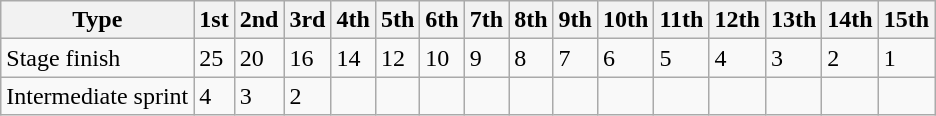<table class="wikitable">
<tr>
<th>Type</th>
<th>1st</th>
<th>2nd</th>
<th>3rd</th>
<th>4th</th>
<th>5th</th>
<th>6th</th>
<th>7th</th>
<th>8th</th>
<th>9th</th>
<th>10th</th>
<th>11th</th>
<th>12th</th>
<th>13th</th>
<th>14th</th>
<th>15th</th>
</tr>
<tr>
<td>Stage finish</td>
<td>25</td>
<td>20</td>
<td>16</td>
<td>14</td>
<td>12</td>
<td>10</td>
<td>9</td>
<td>8</td>
<td>7</td>
<td>6</td>
<td>5</td>
<td>4</td>
<td>3</td>
<td>2</td>
<td>1</td>
</tr>
<tr>
<td>Intermediate sprint</td>
<td>4</td>
<td>3</td>
<td>2</td>
<td></td>
<td></td>
<td></td>
<td></td>
<td></td>
<td></td>
<td></td>
<td></td>
<td></td>
<td></td>
<td></td>
<td></td>
</tr>
</table>
